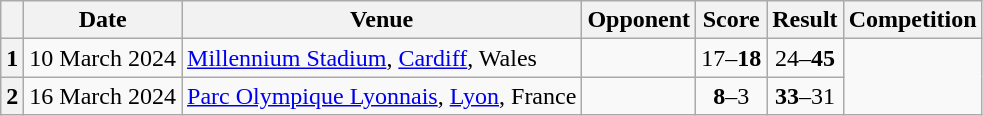<table class="wikitable plainrowheaders">
<tr>
<th scope=col></th>
<th scope=col data-sort-type=date>Date</th>
<th scope=col>Venue</th>
<th scope=col>Opponent</th>
<th scope=col>Score</th>
<th scope=col>Result</th>
<th scope=col>Competition</th>
</tr>
<tr>
<th scope=row>1</th>
<td>10 March 2024</td>
<td><a href='#'>Millennium Stadium</a>, <a href='#'>Cardiff</a>, Wales</td>
<td></td>
<td align=center>17–<strong>18</strong></td>
<td align=center>24–<strong>45</strong></td>
<td rowspan=2></td>
</tr>
<tr>
<th scope=row>2</th>
<td>16 March 2024</td>
<td><a href='#'>Parc Olympique Lyonnais</a>, <a href='#'>Lyon</a>, France</td>
<td></td>
<td align=center><strong>8</strong>–3</td>
<td align=center><strong>33</strong>–31</td>
</tr>
</table>
